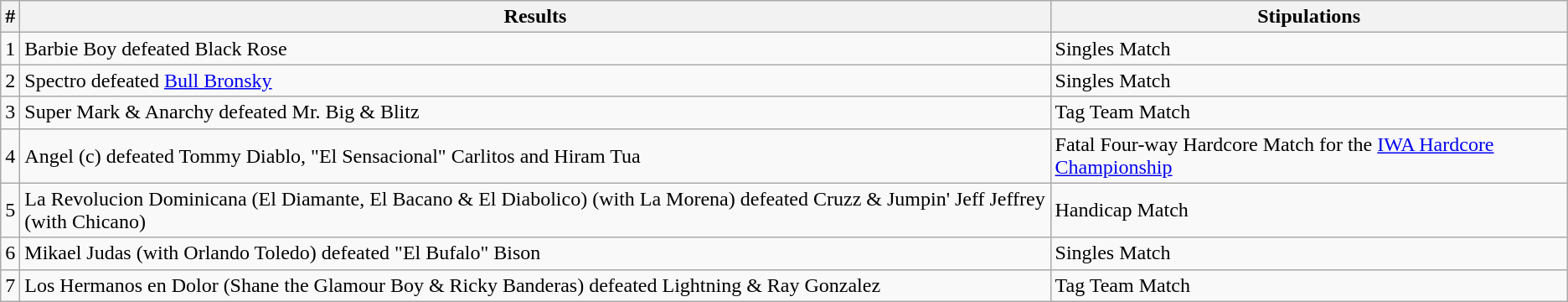<table class="wikitable">
<tr>
<th>#</th>
<th>Results</th>
<th>Stipulations</th>
</tr>
<tr>
<td>1</td>
<td>Barbie Boy defeated Black Rose</td>
<td>Singles Match</td>
</tr>
<tr>
<td>2</td>
<td>Spectro defeated <a href='#'>Bull Bronsky</a></td>
<td>Singles Match</td>
</tr>
<tr>
<td>3</td>
<td>Super Mark & Anarchy defeated Mr. Big & Blitz</td>
<td>Tag Team Match</td>
</tr>
<tr>
<td>4</td>
<td>Angel (c) defeated Tommy Diablo, "El Sensacional" Carlitos and Hiram Tua</td>
<td>Fatal Four-way Hardcore Match for the <a href='#'>IWA Hardcore Championship</a></td>
</tr>
<tr>
<td>5</td>
<td>La Revolucion Dominicana (El Diamante, El Bacano & El Diabolico) (with La Morena) defeated Cruzz & Jumpin' Jeff Jeffrey (with Chicano)</td>
<td>Handicap Match</td>
</tr>
<tr>
<td>6</td>
<td>Mikael Judas (with Orlando Toledo) defeated "El Bufalo" Bison</td>
<td>Singles Match</td>
</tr>
<tr>
<td>7</td>
<td>Los Hermanos en Dolor (Shane the Glamour Boy & Ricky Banderas) defeated Lightning & Ray Gonzalez</td>
<td>Tag Team Match</td>
</tr>
</table>
